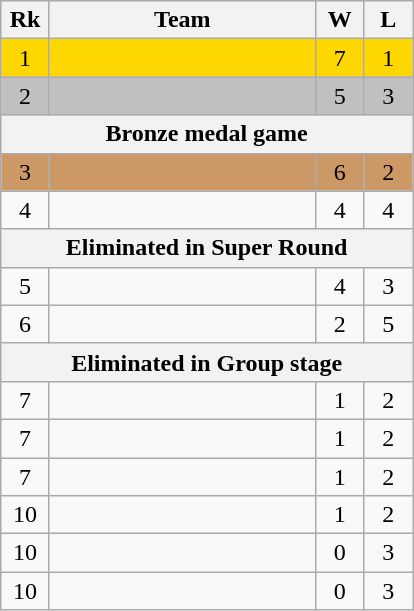<table class=wikitable style=text-align:center>
<tr>
<th width=25>Rk</th>
<th width=170>Team</th>
<th width=25>W</th>
<th width=25>L</th>
</tr>
<tr style="background-color:gold;">
<td>1</td>
<td align=left></td>
<td>7</td>
<td>1</td>
</tr>
<tr style="background-color:silver;">
<td>2</td>
<td align=left></td>
<td>5</td>
<td>3</td>
</tr>
<tr>
<th colspan="5">Bronze medal game</th>
</tr>
<tr style="background-color:#c96;">
<td>3</td>
<td align=left></td>
<td>6</td>
<td>2</td>
</tr>
<tr>
<td>4</td>
<td align=left></td>
<td>4</td>
<td>4</td>
</tr>
<tr>
<th colspan="5">Eliminated in Super Round</th>
</tr>
<tr>
<td>5</td>
<td align=left></td>
<td>4</td>
<td>3</td>
</tr>
<tr>
<td>6</td>
<td align=left></td>
<td>2</td>
<td>5</td>
</tr>
<tr>
<th colspan="5">Eliminated in Group stage</th>
</tr>
<tr>
<td>7</td>
<td align=left></td>
<td>1</td>
<td>2</td>
</tr>
<tr>
<td>7</td>
<td align=left></td>
<td>1</td>
<td>2</td>
</tr>
<tr>
<td>7</td>
<td align=left></td>
<td>1</td>
<td>2</td>
</tr>
<tr>
<td>10</td>
<td align=left></td>
<td>1</td>
<td>2</td>
</tr>
<tr>
<td>10</td>
<td align=left></td>
<td>0</td>
<td>3</td>
</tr>
<tr>
<td>10</td>
<td align=left></td>
<td>0</td>
<td>3</td>
</tr>
</table>
